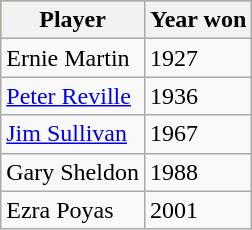<table class="wikitable">
<tr style="background:#bdb76b;">
<th>Player</th>
<th>Year won</th>
</tr>
<tr>
<td>Ernie Martin</td>
<td>1927</td>
</tr>
<tr>
<td><a href='#'>Peter Reville</a></td>
<td>1936</td>
</tr>
<tr>
<td><a href='#'>Jim Sullivan</a></td>
<td>1967</td>
</tr>
<tr>
<td>Gary Sheldon</td>
<td>1988</td>
</tr>
<tr>
<td>Ezra Poyas</td>
<td>2001</td>
</tr>
</table>
